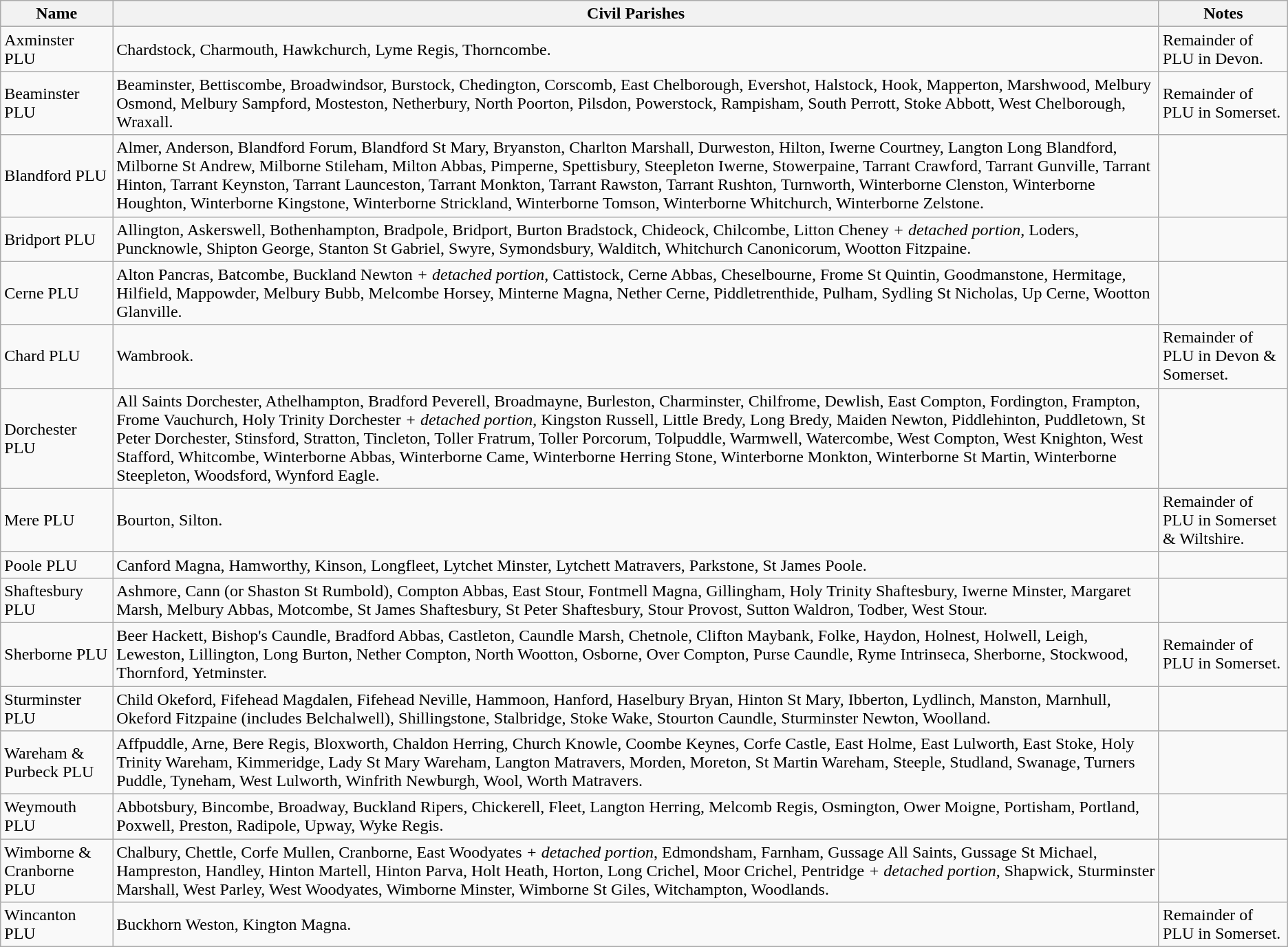<table class="wikitable">
<tr>
<th>Name</th>
<th>Civil Parishes</th>
<th>Notes</th>
</tr>
<tr>
<td>Axminster PLU</td>
<td>Chardstock, Charmouth, Hawkchurch, Lyme Regis, Thorncombe.</td>
<td>Remainder of PLU in Devon.</td>
</tr>
<tr>
<td>Beaminster PLU</td>
<td>Beaminster, Bettiscombe, Broadwindsor, Burstock, Chedington, Corscomb, East Chelborough, Evershot, Halstock, Hook, Mapperton, Marshwood, Melbury Osmond, Melbury Sampford, Mosteston, Netherbury, North Poorton, Pilsdon, Powerstock, Rampisham, South Perrott, Stoke Abbott, West Chelborough, Wraxall.</td>
<td>Remainder of PLU in Somerset.</td>
</tr>
<tr>
<td>Blandford PLU</td>
<td>Almer, Anderson, Blandford Forum, Blandford St Mary, Bryanston, Charlton Marshall, Durweston, Hilton, Iwerne Courtney, Langton Long Blandford, Milborne St Andrew, Milborne Stileham, Milton Abbas, Pimperne, Spettisbury, Steepleton Iwerne, Stowerpaine, Tarrant Crawford, Tarrant Gunville, Tarrant Hinton, Tarrant Keynston, Tarrant Launceston, Tarrant Monkton, Tarrant Rawston, Tarrant Rushton, Turnworth, Winterborne Clenston, Winterborne Houghton, Winterborne Kingstone, Winterborne Strickland, Winterborne Tomson, Winterborne Whitchurch, Winterborne Zelstone.</td>
<td></td>
</tr>
<tr>
<td>Bridport PLU</td>
<td>Allington, Askerswell, Bothenhampton, Bradpole, Bridport, Burton Bradstock, Chideock, Chilcombe, Litton Cheney <em>+ detached portion</em>, Loders, Puncknowle, Shipton George, Stanton St Gabriel, Swyre, Symondsbury, Walditch, Whitchurch Canonicorum, Wootton Fitzpaine.</td>
<td></td>
</tr>
<tr>
<td>Cerne PLU</td>
<td>Alton Pancras, Batcombe, Buckland Newton <em>+ detached portion</em>, Cattistock, Cerne Abbas, Cheselbourne, Frome St Quintin, Goodmanstone, Hermitage, Hilfield, Mappowder, Melbury Bubb, Melcombe Horsey, Minterne Magna, Nether Cerne, Piddletrenthide, Pulham, Sydling St Nicholas, Up Cerne, Wootton Glanville.</td>
<td></td>
</tr>
<tr>
<td>Chard PLU</td>
<td>Wambrook.</td>
<td>Remainder of PLU in Devon & Somerset.</td>
</tr>
<tr>
<td>Dorchester PLU</td>
<td>All Saints Dorchester, Athelhampton, Bradford Peverell, Broadmayne, Burleston, Charminster, Chilfrome, Dewlish, East Compton, Fordington, Frampton, Frome Vauchurch, Holy Trinity Dorchester <em>+ detached portion</em>, Kingston Russell, Little Bredy, Long Bredy, Maiden Newton, Piddlehinton, Puddletown, St Peter Dorchester, Stinsford, Stratton, Tincleton, Toller Fratrum, Toller Porcorum, Tolpuddle, Warmwell, Watercombe, West Compton, West Knighton, West Stafford, Whitcombe, Winterborne Abbas, Winterborne Came, Winterborne Herring Stone, Winterborne Monkton, Winterborne St Martin, Winterborne Steepleton, Woodsford, Wynford Eagle.</td>
<td></td>
</tr>
<tr>
<td>Mere PLU</td>
<td>Bourton, Silton.</td>
<td>Remainder of PLU in Somerset & Wiltshire.</td>
</tr>
<tr>
<td>Poole PLU</td>
<td>Canford Magna, Hamworthy, Kinson, Longfleet, Lytchet Minster, Lytchett Matravers, Parkstone, St James Poole.</td>
<td></td>
</tr>
<tr>
<td>Shaftesbury PLU</td>
<td>Ashmore, Cann (or Shaston St Rumbold), Compton Abbas, East Stour, Fontmell Magna, Gillingham, Holy Trinity Shaftesbury, Iwerne Minster, Margaret Marsh, Melbury Abbas, Motcombe, St James Shaftesbury, St Peter Shaftesbury, Stour Provost, Sutton Waldron, Todber, West Stour.</td>
<td></td>
</tr>
<tr>
<td>Sherborne PLU</td>
<td>Beer Hackett, Bishop's Caundle, Bradford Abbas, Castleton, Caundle Marsh, Chetnole, Clifton Maybank, Folke, Haydon, Holnest, Holwell, Leigh, Leweston, Lillington, Long Burton, Nether Compton, North Wootton, Osborne, Over Compton, Purse Caundle, Ryme Intrinseca, Sherborne, Stockwood, Thornford, Yetminster.</td>
<td>Remainder of PLU in Somerset.</td>
</tr>
<tr>
<td>Sturminster PLU</td>
<td>Child Okeford, Fifehead Magdalen, Fifehead Neville, Hammoon, Hanford, Haselbury Bryan, Hinton St Mary, Ibberton, Lydlinch, Manston, Marnhull, Okeford Fitzpaine (includes Belchalwell), Shillingstone, Stalbridge, Stoke Wake, Stourton Caundle, Sturminster Newton, Woolland.</td>
<td></td>
</tr>
<tr>
<td>Wareham & Purbeck PLU</td>
<td>Affpuddle, Arne, Bere Regis, Bloxworth, Chaldon Herring, Church Knowle, Coombe Keynes, Corfe Castle, East Holme, East Lulworth, East Stoke, Holy Trinity Wareham, Kimmeridge, Lady St Mary Wareham, Langton Matravers, Morden, Moreton, St Martin Wareham, Steeple, Studland, Swanage, Turners Puddle, Tyneham, West Lulworth, Winfrith Newburgh, Wool, Worth Matravers.</td>
<td></td>
</tr>
<tr>
<td>Weymouth PLU</td>
<td>Abbotsbury, Bincombe, Broadway, Buckland Ripers, Chickerell, Fleet, Langton Herring, Melcomb Regis, Osmington, Ower Moigne, Portisham, Portland, Poxwell, Preston, Radipole, Upway, Wyke Regis.</td>
<td></td>
</tr>
<tr>
<td>Wimborne & Cranborne PLU</td>
<td>Chalbury, Chettle, Corfe Mullen, Cranborne, East Woodyates <em>+ detached portion</em>, Edmondsham, Farnham, Gussage All Saints, Gussage St Michael, Hampreston, Handley, Hinton Martell, Hinton Parva, Holt Heath, Horton, Long Crichel, Moor Crichel, Pentridge <em>+ detached portion</em>, Shapwick, Sturminster Marshall, West Parley, West Woodyates, Wimborne Minster, Wimborne St Giles, Witchampton, Woodlands.</td>
<td></td>
</tr>
<tr>
<td>Wincanton PLU</td>
<td>Buckhorn Weston, Kington Magna.</td>
<td>Remainder of PLU in Somerset.</td>
</tr>
</table>
